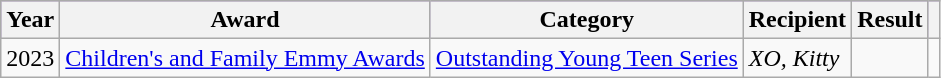<table class="wikitable">
<tr style="background:#96c; text-align:center;">
<th>Year</th>
<th>Award</th>
<th>Category</th>
<th>Recipient</th>
<th>Result</th>
<th></th>
</tr>
<tr>
<td>2023</td>
<td><a href='#'>Children's and Family Emmy Awards</a></td>
<td><a href='#'>Outstanding Young Teen Series</a></td>
<td><em>XO, Kitty</em></td>
<td></td>
<td></td>
</tr>
</table>
